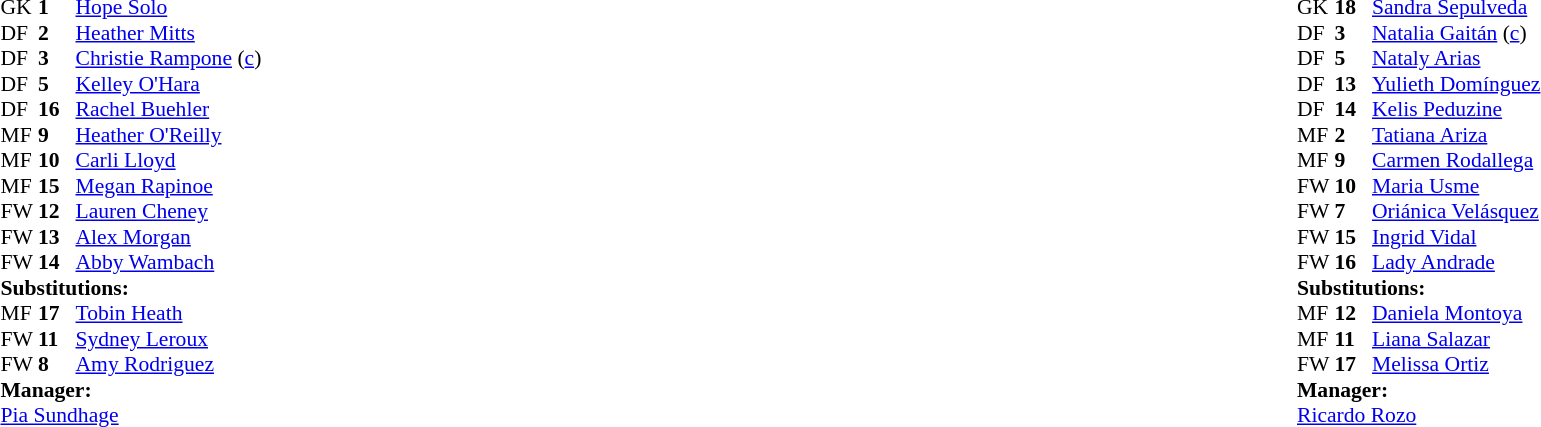<table width="100%">
<tr>
<td valign="top" width="50%"><br><table style="font-size: 90%" cellspacing="0" cellpadding="0">
<tr>
<th width="25"></th>
<th width="25"></th>
</tr>
<tr>
<td>GK</td>
<td><strong>1</strong></td>
<td><a href='#'>Hope Solo</a></td>
</tr>
<tr>
<td>DF</td>
<td><strong>2</strong></td>
<td><a href='#'>Heather Mitts</a></td>
</tr>
<tr>
<td>DF</td>
<td><strong>3</strong></td>
<td><a href='#'>Christie Rampone</a> (<a href='#'>c</a>)</td>
</tr>
<tr>
<td>DF</td>
<td><strong>5</strong></td>
<td><a href='#'>Kelley O'Hara</a></td>
</tr>
<tr>
<td>DF</td>
<td><strong>16</strong></td>
<td><a href='#'>Rachel Buehler</a></td>
</tr>
<tr>
<td>MF</td>
<td><strong>9</strong></td>
<td><a href='#'>Heather O'Reilly</a></td>
<td></td>
<td></td>
</tr>
<tr>
<td>MF</td>
<td><strong>10</strong></td>
<td><a href='#'>Carli Lloyd</a></td>
</tr>
<tr>
<td>MF</td>
<td><strong>15</strong></td>
<td><a href='#'>Megan Rapinoe</a></td>
<td></td>
<td></td>
</tr>
<tr>
<td>FW</td>
<td><strong>12</strong></td>
<td><a href='#'>Lauren Cheney</a></td>
</tr>
<tr>
<td>FW</td>
<td><strong>13</strong></td>
<td><a href='#'>Alex Morgan</a></td>
</tr>
<tr>
<td>FW</td>
<td><strong>14</strong></td>
<td><a href='#'>Abby Wambach</a></td>
<td></td>
<td></td>
</tr>
<tr>
<td colspan=3><strong>Substitutions:</strong></td>
</tr>
<tr>
<td>MF</td>
<td><strong>17</strong></td>
<td><a href='#'>Tobin Heath</a></td>
<td></td>
<td></td>
</tr>
<tr>
<td>FW</td>
<td><strong>11</strong></td>
<td><a href='#'>Sydney Leroux</a></td>
<td></td>
<td></td>
</tr>
<tr>
<td>FW</td>
<td><strong>8</strong></td>
<td><a href='#'>Amy Rodriguez</a></td>
<td></td>
<td></td>
</tr>
<tr>
<td colspan=3><strong>Manager:</strong></td>
</tr>
<tr>
<td colspan=3> <a href='#'>Pia Sundhage</a></td>
</tr>
</table>
</td>
<td valign="top"></td>
<td valign="top" width="50%"><br><table style="font-size: 90%" cellspacing="0" cellpadding="0" align="center">
<tr>
<th width="25"></th>
<th width="25"></th>
</tr>
<tr>
<td>GK</td>
<td><strong>18</strong></td>
<td><a href='#'>Sandra Sepulveda</a></td>
</tr>
<tr>
<td>DF</td>
<td><strong>3</strong></td>
<td><a href='#'>Natalia Gaitán</a> (<a href='#'>c</a>)</td>
</tr>
<tr>
<td>DF</td>
<td><strong>5</strong></td>
<td><a href='#'>Nataly Arias</a></td>
</tr>
<tr>
<td>DF</td>
<td><strong>13</strong></td>
<td><a href='#'>Yulieth Domínguez</a></td>
</tr>
<tr>
<td>DF</td>
<td><strong>14</strong></td>
<td><a href='#'>Kelis Peduzine</a></td>
</tr>
<tr>
<td>MF</td>
<td><strong>2</strong></td>
<td><a href='#'>Tatiana Ariza</a></td>
<td></td>
<td></td>
</tr>
<tr>
<td>MF</td>
<td><strong>9</strong></td>
<td><a href='#'>Carmen Rodallega</a></td>
<td></td>
<td></td>
</tr>
<tr>
<td>FW</td>
<td><strong>10</strong></td>
<td><a href='#'>Maria Usme</a></td>
</tr>
<tr>
<td>FW</td>
<td><strong>7</strong></td>
<td><a href='#'>Oriánica Velásquez</a></td>
</tr>
<tr>
<td>FW</td>
<td><strong>15</strong></td>
<td><a href='#'>Ingrid Vidal</a></td>
<td></td>
<td></td>
</tr>
<tr>
<td>FW</td>
<td><strong>16</strong></td>
<td><a href='#'>Lady Andrade</a></td>
</tr>
<tr>
<td colspan=3><strong>Substitutions:</strong></td>
</tr>
<tr>
<td>MF</td>
<td><strong>12</strong></td>
<td><a href='#'>Daniela Montoya</a></td>
<td></td>
<td></td>
</tr>
<tr>
<td>MF</td>
<td><strong>11</strong></td>
<td><a href='#'>Liana Salazar</a></td>
<td></td>
<td></td>
</tr>
<tr>
<td>FW</td>
<td><strong>17</strong></td>
<td><a href='#'>Melissa Ortiz</a></td>
<td></td>
<td></td>
</tr>
<tr>
<td colspan=3><strong>Manager:</strong></td>
</tr>
<tr>
<td colspan=3><a href='#'>Ricardo Rozo</a></td>
</tr>
</table>
</td>
</tr>
</table>
